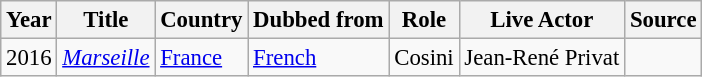<table class="wikitable sortable plainrowheaders" style="width=95%; font-size: 95%;">
<tr>
<th>Year </th>
<th>Title</th>
<th>Country</th>
<th>Dubbed from</th>
<th class="unsortable">Role </th>
<th class="unsortable">Live Actor</th>
<th class="unsortable">Source</th>
</tr>
<tr>
<td>2016</td>
<td><em><a href='#'>Marseille</a></em></td>
<td><a href='#'>France</a></td>
<td><a href='#'>French</a></td>
<td>Cosini</td>
<td>Jean-René Privat</td>
<td></td>
</tr>
</table>
